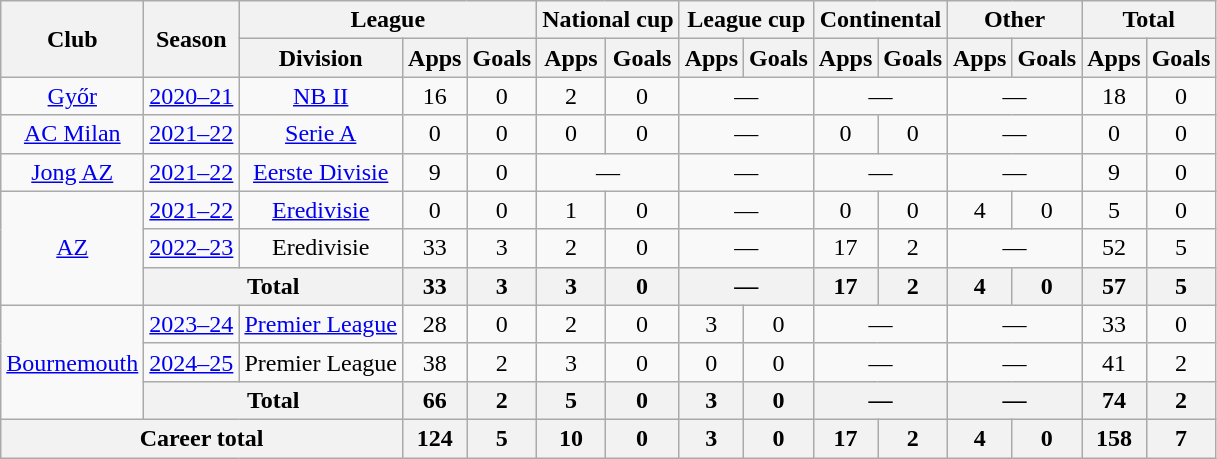<table class="wikitable" style="text-align: center;">
<tr>
<th rowspan="2">Club</th>
<th rowspan="2">Season</th>
<th colspan="3">League</th>
<th colspan="2">National cup</th>
<th colspan="2">League cup</th>
<th colspan="2">Continental</th>
<th colspan="2">Other</th>
<th colspan="2">Total</th>
</tr>
<tr>
<th>Division</th>
<th>Apps</th>
<th>Goals</th>
<th>Apps</th>
<th>Goals</th>
<th>Apps</th>
<th>Goals</th>
<th>Apps</th>
<th>Goals</th>
<th>Apps</th>
<th>Goals</th>
<th>Apps</th>
<th>Goals</th>
</tr>
<tr>
<td><a href='#'>Győr</a></td>
<td><a href='#'>2020–21</a></td>
<td><a href='#'>NB II</a></td>
<td>16</td>
<td>0</td>
<td>2</td>
<td>0</td>
<td colspan="2">—</td>
<td colspan="2">—</td>
<td colspan="2">—</td>
<td>18</td>
<td>0</td>
</tr>
<tr>
<td><a href='#'>AC Milan</a></td>
<td><a href='#'>2021–22</a></td>
<td><a href='#'>Serie A</a></td>
<td>0</td>
<td>0</td>
<td>0</td>
<td>0</td>
<td colspan="2">—</td>
<td>0</td>
<td>0</td>
<td colspan="2">—</td>
<td>0</td>
<td>0</td>
</tr>
<tr>
<td><a href='#'>Jong AZ</a></td>
<td><a href='#'>2021–22</a></td>
<td><a href='#'>Eerste Divisie</a></td>
<td>9</td>
<td>0</td>
<td colspan="2">—</td>
<td colspan="2">—</td>
<td colspan="2">—</td>
<td colspan="2">—</td>
<td>9</td>
<td>0</td>
</tr>
<tr>
<td rowspan="3"><a href='#'>AZ</a></td>
<td><a href='#'>2021–22</a></td>
<td><a href='#'>Eredivisie</a></td>
<td>0</td>
<td>0</td>
<td>1</td>
<td>0</td>
<td colspan="2">—</td>
<td>0</td>
<td>0</td>
<td>4</td>
<td>0</td>
<td>5</td>
<td>0</td>
</tr>
<tr>
<td><a href='#'>2022–23</a></td>
<td>Eredivisie</td>
<td>33</td>
<td>3</td>
<td>2</td>
<td>0</td>
<td colspan="2">—</td>
<td>17</td>
<td>2</td>
<td colspan="2">—</td>
<td>52</td>
<td>5</td>
</tr>
<tr>
<th colspan="2">Total</th>
<th>33</th>
<th>3</th>
<th>3</th>
<th>0</th>
<th colspan="2">—</th>
<th>17</th>
<th>2</th>
<th>4</th>
<th>0</th>
<th>57</th>
<th>5</th>
</tr>
<tr>
<td rowspan="3"><a href='#'>Bournemouth</a></td>
<td><a href='#'>2023–24</a></td>
<td><a href='#'>Premier League</a></td>
<td>28</td>
<td>0</td>
<td>2</td>
<td>0</td>
<td>3</td>
<td>0</td>
<td colspan="2">—</td>
<td colspan="2">—</td>
<td>33</td>
<td>0</td>
</tr>
<tr>
<td><a href='#'>2024–25</a></td>
<td>Premier League</td>
<td>38</td>
<td>2</td>
<td>3</td>
<td>0</td>
<td>0</td>
<td>0</td>
<td colspan="2">—</td>
<td colspan="2">—</td>
<td>41</td>
<td>2</td>
</tr>
<tr>
<th colspan="2">Total</th>
<th>66</th>
<th>2</th>
<th>5</th>
<th>0</th>
<th>3</th>
<th>0</th>
<th colspan="2">—</th>
<th colspan="2">—</th>
<th>74</th>
<th>2</th>
</tr>
<tr>
<th colspan="3">Career total</th>
<th>124</th>
<th>5</th>
<th>10</th>
<th>0</th>
<th>3</th>
<th>0</th>
<th>17</th>
<th>2</th>
<th>4</th>
<th>0</th>
<th>158</th>
<th>7</th>
</tr>
</table>
